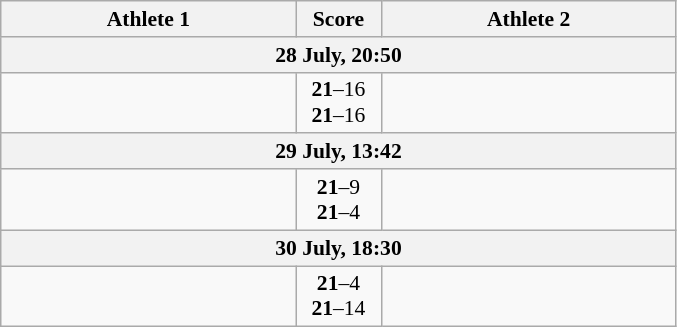<table class="wikitable" style="text-align: center; font-size:90% ">
<tr>
<th align="right" width="190">Athlete 1</th>
<th width="50">Score</th>
<th align="left" width="190">Athlete 2</th>
</tr>
<tr>
<th colspan=3>28 July, 20:50</th>
</tr>
<tr>
<td align=right><strong></strong></td>
<td align=center><strong>21</strong>–16<br><strong>21</strong>–16</td>
<td align=left></td>
</tr>
<tr>
<th colspan=3>29 July, 13:42</th>
</tr>
<tr>
<td align=right><strong></strong></td>
<td align=center><strong>21</strong>–9<br><strong>21</strong>–4</td>
<td align=left></td>
</tr>
<tr>
<th colspan=3>30 July, 18:30</th>
</tr>
<tr>
<td align=right><strong></strong></td>
<td align=center><strong>21</strong>–4<br><strong>21</strong>–14</td>
<td align=left></td>
</tr>
</table>
